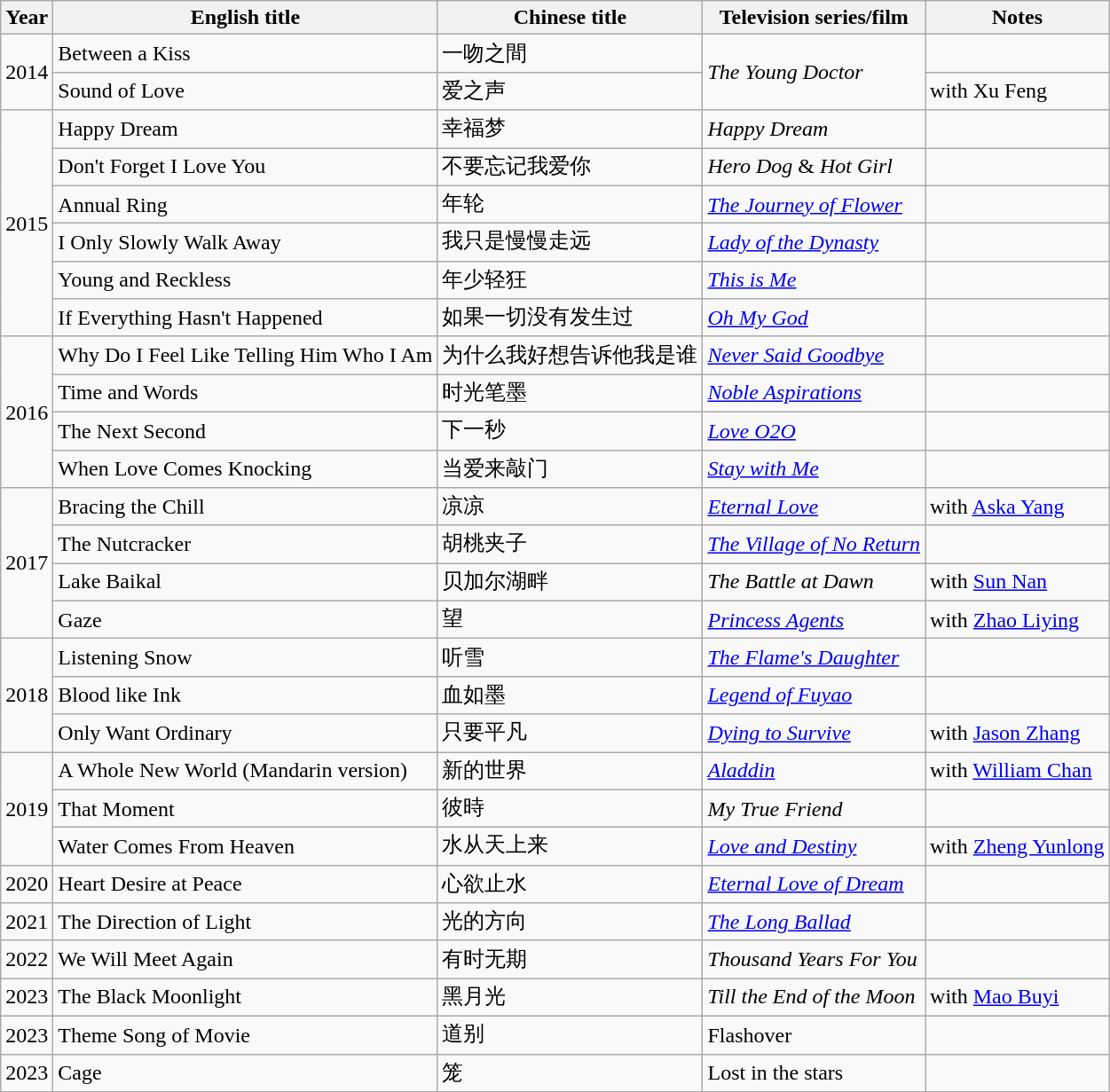<table class="wikitable sortable">
<tr>
<th>Year</th>
<th>English title</th>
<th>Chinese title</th>
<th>Television series/film</th>
<th>Notes</th>
</tr>
<tr>
<td rowspan=2>2014</td>
<td>Between a Kiss</td>
<td>一吻之間</td>
<td rowspan=2><em>The Young Doctor</em></td>
<td></td>
</tr>
<tr>
<td>Sound of Love</td>
<td>爱之声</td>
<td>with Xu Feng</td>
</tr>
<tr>
<td rowspan=6>2015</td>
<td>Happy Dream</td>
<td>幸福梦</td>
<td><em>Happy Dream</em></td>
<td></td>
</tr>
<tr>
<td>Don't Forget I Love You</td>
<td>不要忘记我爱你</td>
<td><em>Hero Dog</em> & <em>Hot Girl</em></td>
<td></td>
</tr>
<tr>
<td>Annual Ring</td>
<td>年轮</td>
<td><em><a href='#'>The Journey of Flower</a></em></td>
<td></td>
</tr>
<tr>
<td>I Only Slowly Walk Away</td>
<td>我只是慢慢走远</td>
<td><em><a href='#'>Lady of the Dynasty</a></em></td>
<td></td>
</tr>
<tr>
<td>Young and Reckless</td>
<td>年少轻狂</td>
<td><em><a href='#'>This is Me</a></em></td>
<td></td>
</tr>
<tr>
<td>If Everything Hasn't Happened</td>
<td>如果一切没有发生过</td>
<td><em><a href='#'>Oh My God</a></em></td>
<td></td>
</tr>
<tr>
<td rowspan=4>2016</td>
<td>Why Do I Feel Like Telling Him Who I Am</td>
<td>为什么我好想告诉他我是谁</td>
<td><em><a href='#'>Never Said Goodbye</a></em></td>
<td></td>
</tr>
<tr>
<td>Time and Words</td>
<td>时光笔墨</td>
<td><em><a href='#'>Noble Aspirations</a></em></td>
<td></td>
</tr>
<tr>
<td>The Next Second</td>
<td>下一秒</td>
<td><em><a href='#'>Love O2O</a></em></td>
<td></td>
</tr>
<tr>
<td>When Love Comes Knocking</td>
<td>当爱来敲门</td>
<td><em><a href='#'>Stay with Me</a></em></td>
<td></td>
</tr>
<tr>
<td rowspan=4>2017</td>
<td>Bracing the Chill</td>
<td>凉凉</td>
<td><em><a href='#'>Eternal Love</a></em></td>
<td>with <a href='#'>Aska Yang</a></td>
</tr>
<tr>
<td>The Nutcracker</td>
<td>胡桃夹子</td>
<td><em><a href='#'>The Village of No Return</a></em></td>
<td></td>
</tr>
<tr>
<td>Lake Baikal</td>
<td>贝加尔湖畔</td>
<td><em>The Battle at Dawn</em></td>
<td>with <a href='#'>Sun Nan</a></td>
</tr>
<tr>
<td>Gaze</td>
<td>望</td>
<td><em><a href='#'>Princess Agents</a></em></td>
<td>with <a href='#'>Zhao Liying</a></td>
</tr>
<tr>
<td rowspan=3>2018</td>
<td>Listening Snow</td>
<td>听雪</td>
<td><em><a href='#'>The Flame's Daughter</a></em></td>
<td></td>
</tr>
<tr>
<td>Blood like Ink</td>
<td>血如墨</td>
<td><em><a href='#'>Legend of Fuyao</a></em></td>
<td></td>
</tr>
<tr>
<td>Only Want Ordinary</td>
<td>只要平凡</td>
<td><em><a href='#'>Dying to Survive</a></em></td>
<td>with <a href='#'>Jason Zhang</a></td>
</tr>
<tr>
<td rowspan=3>2019</td>
<td>A Whole New World (Mandarin version)</td>
<td>新的世界</td>
<td><em><a href='#'>Aladdin</a></em></td>
<td>with <a href='#'>William Chan</a></td>
</tr>
<tr>
<td>That Moment</td>
<td>彼時</td>
<td><em>My True Friend</em></td>
<td></td>
</tr>
<tr>
<td>Water Comes From Heaven</td>
<td>水从天上来</td>
<td><em><a href='#'>Love and Destiny</a></em></td>
<td>with <a href='#'>Zheng Yunlong</a></td>
</tr>
<tr>
<td>2020</td>
<td>Heart Desire at Peace</td>
<td>心欲止水</td>
<td><em><a href='#'>Eternal Love of Dream</a></em></td>
<td></td>
</tr>
<tr>
<td>2021</td>
<td>The Direction of Light</td>
<td>光的方向</td>
<td><em><a href='#'>The Long Ballad</a></em></td>
<td></td>
</tr>
<tr>
<td>2022</td>
<td>We Will Meet Again</td>
<td>有时无期</td>
<td><em>Thousand Years For You</em></td>
<td></td>
</tr>
<tr>
<td>2023</td>
<td>The Black Moonlight</td>
<td>黑月光</td>
<td><em>Till the End of the Moon</em></td>
<td>with <a href='#'>Mao Buyi</a></td>
</tr>
<tr>
<td>2023</td>
<td>Theme Song of Movie</td>
<td>道别</td>
<td>Flashover</td>
<td></td>
</tr>
<tr>
<td>2023</td>
<td>Cage</td>
<td>笼</td>
<td>Lost in the stars</td>
<td></td>
</tr>
</table>
